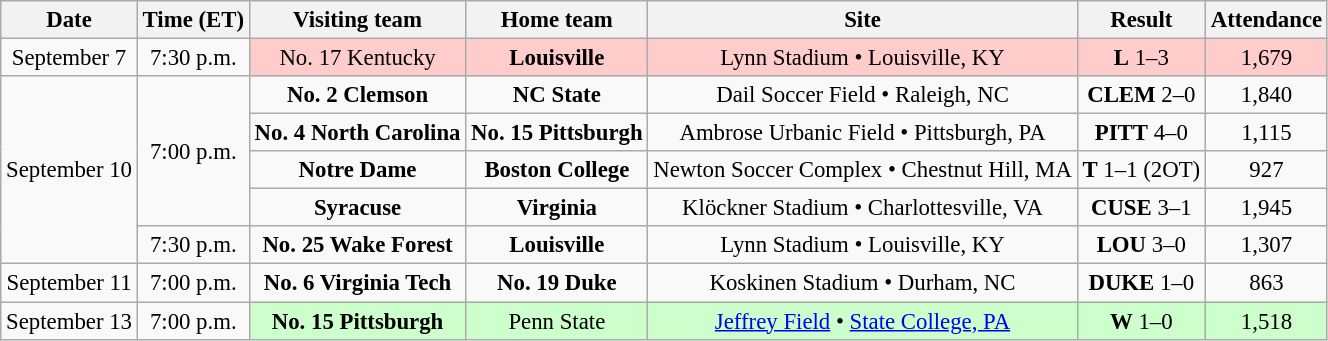<table class="wikitable" style="font-size:95%; text-align: center;">
<tr>
<th>Date</th>
<th>Time (ET)</th>
<th>Visiting team</th>
<th>Home team</th>
<th>Site</th>
<th>Result</th>
<th>Attendance</th>
</tr>
<tr>
<td>September 7</td>
<td>7:30 p.m.</td>
<td style="background:#fcc;">No. 17 Kentucky</td>
<td style="background:#fcc;"><strong>Louisville</strong></td>
<td style="background:#fcc;">Lynn Stadium • Louisville, KY</td>
<td style="background:#fcc;"><strong>L</strong> 1–3</td>
<td style="background:#fcc;">1,679</td>
</tr>
<tr>
<td rowspan=5>September 10</td>
<td rowspan=4>7:00 p.m.</td>
<td><strong>No. 2 Clemson</strong></td>
<td><strong>NC State</strong></td>
<td>Dail Soccer Field • Raleigh, NC</td>
<td><strong>CLEM</strong> 2–0</td>
<td>1,840</td>
</tr>
<tr>
<td><strong>No. 4 North Carolina</strong></td>
<td><strong>No. 15 Pittsburgh</strong></td>
<td>Ambrose Urbanic Field • Pittsburgh, PA</td>
<td><strong>PITT</strong> 4–0</td>
<td>1,115</td>
</tr>
<tr>
<td><strong>Notre Dame</strong></td>
<td><strong>Boston College</strong></td>
<td>Newton Soccer Complex • Chestnut Hill, MA</td>
<td><strong>T</strong> 1–1 (2OT)</td>
<td>927</td>
</tr>
<tr>
<td><strong>Syracuse</strong></td>
<td><strong>Virginia</strong></td>
<td>Klöckner Stadium • Charlottesville, VA</td>
<td><strong>CUSE</strong> 3–1</td>
<td>1,945</td>
</tr>
<tr>
<td>7:30 p.m.</td>
<td><strong>No. 25 Wake Forest</strong></td>
<td><strong>Louisville</strong></td>
<td>Lynn Stadium • Louisville, KY</td>
<td><strong>LOU</strong> 3–0</td>
<td>1,307</td>
</tr>
<tr>
<td>September 11</td>
<td>7:00 p.m.</td>
<td><strong>No. 6 Virginia Tech</strong></td>
<td><strong>No. 19 Duke</strong></td>
<td>Koskinen Stadium • Durham, NC</td>
<td><strong>DUKE</strong> 1–0</td>
<td>863</td>
</tr>
<tr>
<td>September 13</td>
<td>7:00 p.m.</td>
<td style="background:#cfc;"><strong>No. 15 Pittsburgh</strong></td>
<td style="background:#cfc;">Penn State</td>
<td style="background:#cfc;"><a href='#'>Jeffrey Field</a> • <a href='#'>State College, PA</a></td>
<td style="background:#cfc;"><strong>W</strong> 1–0</td>
<td style="background:#cfc;">1,518</td>
</tr>
</table>
